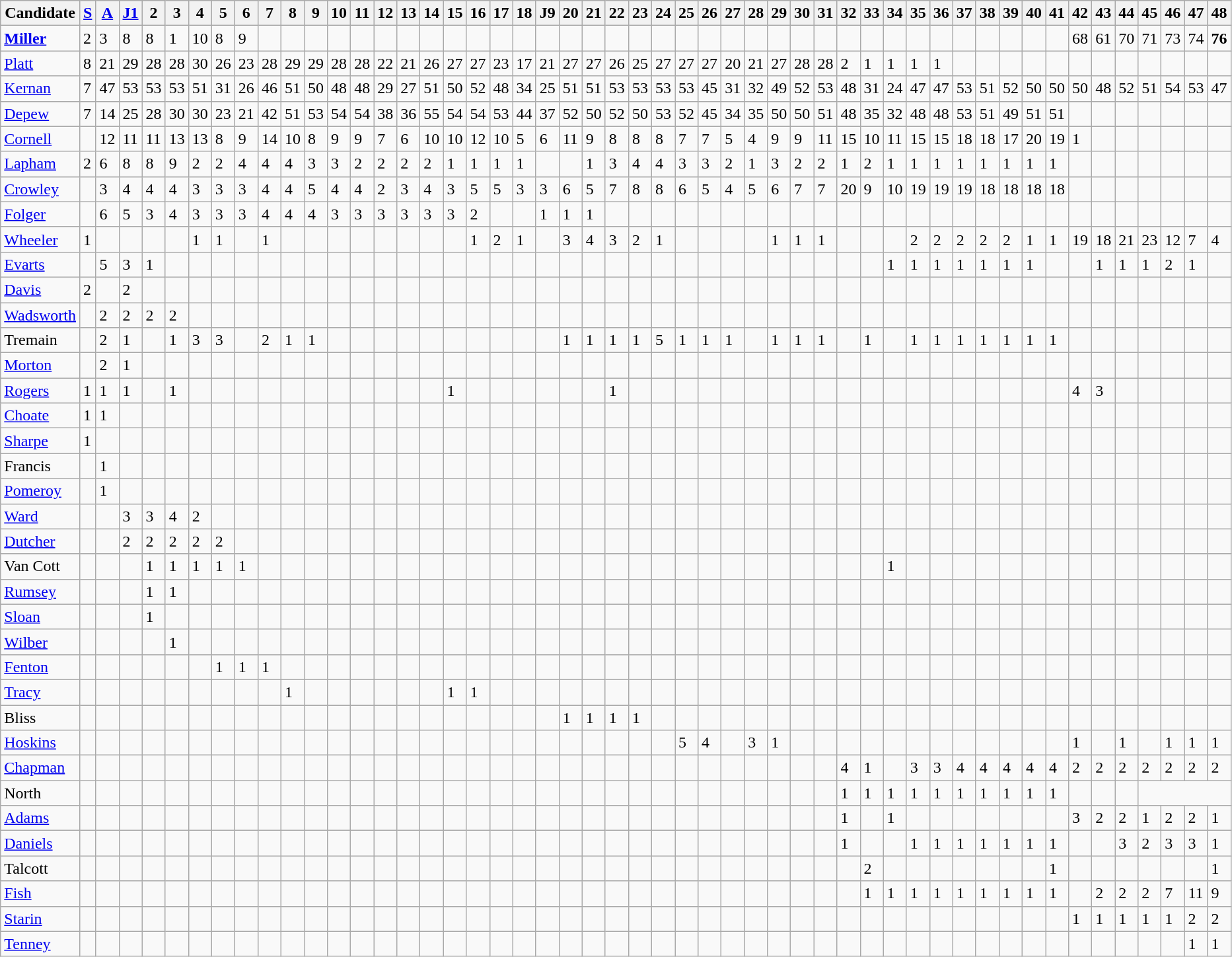<table class="wikitable">
<tr bgcolor="lightgrey">
<th>Candidate</th>
<th><a href='#'>S</a></th>
<th><a href='#'>A</a></th>
<th><a href='#'>J1</a></th>
<th>2</th>
<th>3</th>
<th>4</th>
<th>5</th>
<th>6</th>
<th>7</th>
<th>8</th>
<th>9</th>
<th>10</th>
<th>11</th>
<th>12</th>
<th>13</th>
<th>14</th>
<th>15</th>
<th>16</th>
<th>17</th>
<th>18</th>
<th>J9</th>
<th>20</th>
<th>21</th>
<th>22</th>
<th>23</th>
<th>24</th>
<th>25</th>
<th>26</th>
<th>27</th>
<th>28</th>
<th>29</th>
<th>30</th>
<th>31</th>
<th>32</th>
<th>33</th>
<th>34</th>
<th>35</th>
<th>36</th>
<th>37</th>
<th>38</th>
<th>39</th>
<th>40</th>
<th>41</th>
<th>42</th>
<th>43</th>
<th>44</th>
<th>45</th>
<th>46</th>
<th>47</th>
<th>48</th>
</tr>
<tr>
<td><strong> <a href='#'>Miller</a></strong></td>
<td>2</td>
<td>3</td>
<td>8</td>
<td>8</td>
<td>1</td>
<td>10</td>
<td>8</td>
<td>9</td>
<td></td>
<td></td>
<td></td>
<td></td>
<td></td>
<td></td>
<td></td>
<td></td>
<td></td>
<td></td>
<td></td>
<td></td>
<td></td>
<td></td>
<td></td>
<td></td>
<td></td>
<td></td>
<td></td>
<td></td>
<td></td>
<td></td>
<td></td>
<td></td>
<td></td>
<td></td>
<td></td>
<td></td>
<td></td>
<td></td>
<td></td>
<td></td>
<td></td>
<td></td>
<td></td>
<td>68</td>
<td>61</td>
<td>70</td>
<td>71</td>
<td>73</td>
<td>74</td>
<td><strong>76</strong></td>
</tr>
<tr>
<td> <a href='#'>Platt</a></td>
<td>8</td>
<td>21</td>
<td>29</td>
<td>28</td>
<td>28</td>
<td>30</td>
<td>26</td>
<td>23</td>
<td>28</td>
<td>29</td>
<td>29</td>
<td>28</td>
<td>28</td>
<td>22</td>
<td>21</td>
<td>26</td>
<td>27</td>
<td>27</td>
<td>23</td>
<td>17</td>
<td>21</td>
<td>27</td>
<td>27</td>
<td>26</td>
<td>25</td>
<td>27</td>
<td>27</td>
<td>27</td>
<td>20</td>
<td>21</td>
<td>27</td>
<td>28</td>
<td>28</td>
<td>2</td>
<td>1</td>
<td>1</td>
<td>1</td>
<td>1</td>
<td></td>
<td></td>
<td></td>
<td></td>
<td></td>
<td></td>
<td></td>
<td></td>
<td></td>
<td></td>
<td></td>
<td></td>
</tr>
<tr>
<td> <a href='#'>Kernan</a></td>
<td>7</td>
<td>47</td>
<td>53</td>
<td>53</td>
<td>53</td>
<td>51</td>
<td>31</td>
<td>26</td>
<td>46</td>
<td>51</td>
<td>50</td>
<td>48</td>
<td>48</td>
<td>29</td>
<td>27</td>
<td>51</td>
<td>50</td>
<td>52</td>
<td>48</td>
<td>34</td>
<td>25</td>
<td>51</td>
<td>51</td>
<td>53</td>
<td>53</td>
<td>53</td>
<td>53</td>
<td>45</td>
<td>31</td>
<td>32</td>
<td>49</td>
<td>52</td>
<td>53</td>
<td>48</td>
<td>31</td>
<td>24</td>
<td>47</td>
<td>47</td>
<td>53</td>
<td>51</td>
<td>52</td>
<td>50</td>
<td>50</td>
<td>50</td>
<td>48</td>
<td>52</td>
<td>51</td>
<td>54</td>
<td>53</td>
<td>47</td>
</tr>
<tr>
<td> <a href='#'>Depew</a></td>
<td>7</td>
<td>14</td>
<td>25</td>
<td>28</td>
<td>30</td>
<td>30</td>
<td>23</td>
<td>21</td>
<td>42</td>
<td>51</td>
<td>53</td>
<td>54</td>
<td>54</td>
<td>38</td>
<td>36</td>
<td>55</td>
<td>54</td>
<td>54</td>
<td>53</td>
<td>44</td>
<td>37</td>
<td>52</td>
<td>50</td>
<td>52</td>
<td>50</td>
<td>53</td>
<td>52</td>
<td>45</td>
<td>34</td>
<td>35</td>
<td>50</td>
<td>50</td>
<td>51</td>
<td>48</td>
<td>35</td>
<td>32</td>
<td>48</td>
<td>48</td>
<td>53</td>
<td>51</td>
<td>49</td>
<td>51</td>
<td>51</td>
<td></td>
<td></td>
<td></td>
<td></td>
<td></td>
<td></td>
<td></td>
</tr>
<tr>
<td> <a href='#'>Cornell</a></td>
<td></td>
<td>12</td>
<td>11</td>
<td>11</td>
<td>13</td>
<td>13</td>
<td>8</td>
<td>9</td>
<td>14</td>
<td>10</td>
<td>8</td>
<td>9</td>
<td>9</td>
<td>7</td>
<td>6</td>
<td>10</td>
<td>10</td>
<td>12</td>
<td>10</td>
<td>5</td>
<td>6</td>
<td>11</td>
<td>9</td>
<td>8</td>
<td>8</td>
<td>8</td>
<td>7</td>
<td>7</td>
<td>5</td>
<td>4</td>
<td>9</td>
<td>9</td>
<td>11</td>
<td>15</td>
<td>10</td>
<td>11</td>
<td>15</td>
<td>15</td>
<td>18</td>
<td>18</td>
<td>17</td>
<td>20</td>
<td>19</td>
<td>1</td>
<td></td>
<td></td>
<td></td>
<td></td>
<td></td>
<td></td>
</tr>
<tr>
<td> <a href='#'>Lapham</a></td>
<td>2</td>
<td>6</td>
<td>8</td>
<td>8</td>
<td>9</td>
<td>2</td>
<td>2</td>
<td>4</td>
<td>4</td>
<td>4</td>
<td>3</td>
<td>3</td>
<td>2</td>
<td>2</td>
<td>2</td>
<td>2</td>
<td>1</td>
<td>1</td>
<td>1</td>
<td>1</td>
<td></td>
<td></td>
<td>1</td>
<td>3</td>
<td>4</td>
<td>4</td>
<td>3</td>
<td>3</td>
<td>2</td>
<td>1</td>
<td>3</td>
<td>2</td>
<td>2</td>
<td>1</td>
<td>2</td>
<td>1</td>
<td>1</td>
<td>1</td>
<td>1</td>
<td>1</td>
<td>1</td>
<td>1</td>
<td>1</td>
<td></td>
<td></td>
<td></td>
<td></td>
<td></td>
<td></td>
<td></td>
</tr>
<tr>
<td> <a href='#'>Crowley</a></td>
<td></td>
<td>3</td>
<td>4</td>
<td>4</td>
<td>4</td>
<td>3</td>
<td>3</td>
<td>3</td>
<td>4</td>
<td>4</td>
<td>5</td>
<td>4</td>
<td>4</td>
<td>2</td>
<td>3</td>
<td>4</td>
<td>3</td>
<td>5</td>
<td>5</td>
<td>3</td>
<td>3</td>
<td>6</td>
<td>5</td>
<td>7</td>
<td>8</td>
<td>8</td>
<td>6</td>
<td>5</td>
<td>4</td>
<td>5</td>
<td>6</td>
<td>7</td>
<td>7</td>
<td>20</td>
<td>9</td>
<td>10</td>
<td>19</td>
<td>19</td>
<td>19</td>
<td>18</td>
<td>18</td>
<td>18</td>
<td>18</td>
<td></td>
<td></td>
<td></td>
<td></td>
<td></td>
<td></td>
<td></td>
</tr>
<tr>
<td> <a href='#'>Folger</a></td>
<td></td>
<td>6</td>
<td>5</td>
<td>3</td>
<td>4</td>
<td>3</td>
<td>3</td>
<td>3</td>
<td>4</td>
<td>4</td>
<td>4</td>
<td>3</td>
<td>3</td>
<td>3</td>
<td>3</td>
<td>3</td>
<td>3</td>
<td>2</td>
<td></td>
<td></td>
<td>1</td>
<td>1</td>
<td>1</td>
<td></td>
<td></td>
<td></td>
<td></td>
<td></td>
<td></td>
<td></td>
<td></td>
<td></td>
<td></td>
<td></td>
<td></td>
<td></td>
<td></td>
<td></td>
<td></td>
<td></td>
<td></td>
<td></td>
<td></td>
<td></td>
<td></td>
<td></td>
<td></td>
<td></td>
<td></td>
<td></td>
</tr>
<tr>
<td> <a href='#'>Wheeler</a></td>
<td>1</td>
<td></td>
<td></td>
<td></td>
<td></td>
<td>1</td>
<td>1</td>
<td></td>
<td>1</td>
<td></td>
<td></td>
<td></td>
<td></td>
<td></td>
<td></td>
<td></td>
<td></td>
<td>1</td>
<td>2</td>
<td>1</td>
<td></td>
<td>3</td>
<td>4</td>
<td>3</td>
<td>2</td>
<td>1</td>
<td></td>
<td></td>
<td></td>
<td></td>
<td>1</td>
<td>1</td>
<td>1</td>
<td></td>
<td></td>
<td></td>
<td>2</td>
<td>2</td>
<td>2</td>
<td>2</td>
<td>2</td>
<td>1</td>
<td>1</td>
<td>19</td>
<td>18</td>
<td>21</td>
<td>23</td>
<td>12</td>
<td>7</td>
<td>4</td>
</tr>
<tr>
<td> <a href='#'>Evarts</a></td>
<td></td>
<td>5</td>
<td>3</td>
<td>1</td>
<td></td>
<td></td>
<td></td>
<td></td>
<td></td>
<td></td>
<td></td>
<td></td>
<td></td>
<td></td>
<td></td>
<td></td>
<td></td>
<td></td>
<td></td>
<td></td>
<td></td>
<td></td>
<td></td>
<td></td>
<td></td>
<td></td>
<td></td>
<td></td>
<td></td>
<td></td>
<td></td>
<td></td>
<td></td>
<td></td>
<td></td>
<td>1</td>
<td>1</td>
<td>1</td>
<td>1</td>
<td>1</td>
<td>1</td>
<td>1</td>
<td></td>
<td></td>
<td>1</td>
<td>1</td>
<td>1</td>
<td>2</td>
<td>1</td>
<td></td>
</tr>
<tr>
<td> <a href='#'>Davis</a></td>
<td>2</td>
<td></td>
<td>2</td>
<td></td>
<td></td>
<td></td>
<td></td>
<td></td>
<td></td>
<td></td>
<td></td>
<td></td>
<td></td>
<td></td>
<td></td>
<td></td>
<td></td>
<td></td>
<td></td>
<td></td>
<td></td>
<td></td>
<td></td>
<td></td>
<td></td>
<td></td>
<td></td>
<td></td>
<td></td>
<td></td>
<td></td>
<td></td>
<td></td>
<td></td>
<td></td>
<td></td>
<td></td>
<td></td>
<td></td>
<td></td>
<td></td>
<td></td>
<td></td>
<td></td>
<td></td>
<td></td>
<td></td>
<td></td>
<td></td>
<td></td>
</tr>
<tr>
<td> <a href='#'>Wadsworth</a></td>
<td></td>
<td>2</td>
<td>2</td>
<td>2</td>
<td>2</td>
<td></td>
<td></td>
<td></td>
<td></td>
<td></td>
<td></td>
<td></td>
<td></td>
<td></td>
<td></td>
<td></td>
<td></td>
<td></td>
<td></td>
<td></td>
<td></td>
<td></td>
<td></td>
<td></td>
<td></td>
<td></td>
<td></td>
<td></td>
<td></td>
<td></td>
<td></td>
<td></td>
<td></td>
<td></td>
<td></td>
<td></td>
<td></td>
<td></td>
<td></td>
<td></td>
<td></td>
<td></td>
<td></td>
<td></td>
<td></td>
<td></td>
<td></td>
<td></td>
<td></td>
<td></td>
</tr>
<tr>
<td> Tremain</td>
<td></td>
<td>2</td>
<td>1</td>
<td></td>
<td>1</td>
<td>3</td>
<td>3</td>
<td></td>
<td>2</td>
<td>1</td>
<td>1</td>
<td></td>
<td></td>
<td></td>
<td></td>
<td></td>
<td></td>
<td></td>
<td></td>
<td></td>
<td></td>
<td>1</td>
<td>1</td>
<td>1</td>
<td>1</td>
<td>5</td>
<td>1</td>
<td>1</td>
<td>1</td>
<td></td>
<td>1</td>
<td>1</td>
<td>1</td>
<td></td>
<td>1</td>
<td></td>
<td>1</td>
<td>1</td>
<td>1</td>
<td>1</td>
<td>1</td>
<td>1</td>
<td>1</td>
<td></td>
<td></td>
<td></td>
<td></td>
<td></td>
<td></td>
<td></td>
</tr>
<tr>
<td> <a href='#'>Morton</a></td>
<td></td>
<td>2</td>
<td>1</td>
<td></td>
<td></td>
<td></td>
<td></td>
<td></td>
<td></td>
<td></td>
<td></td>
<td></td>
<td></td>
<td></td>
<td></td>
<td></td>
<td></td>
<td></td>
<td></td>
<td></td>
<td></td>
<td></td>
<td></td>
<td></td>
<td></td>
<td></td>
<td></td>
<td></td>
<td></td>
<td></td>
<td></td>
<td></td>
<td></td>
<td></td>
<td></td>
<td></td>
<td></td>
<td></td>
<td></td>
<td></td>
<td></td>
<td></td>
<td></td>
<td></td>
<td></td>
<td></td>
<td></td>
<td></td>
<td></td>
<td></td>
</tr>
<tr>
<td> <a href='#'>Rogers</a></td>
<td>1</td>
<td>1</td>
<td>1</td>
<td></td>
<td>1</td>
<td></td>
<td></td>
<td></td>
<td></td>
<td></td>
<td></td>
<td></td>
<td></td>
<td></td>
<td></td>
<td></td>
<td>1</td>
<td></td>
<td></td>
<td></td>
<td></td>
<td></td>
<td></td>
<td>1</td>
<td></td>
<td></td>
<td></td>
<td></td>
<td></td>
<td></td>
<td></td>
<td></td>
<td></td>
<td></td>
<td></td>
<td></td>
<td></td>
<td></td>
<td></td>
<td></td>
<td></td>
<td></td>
<td></td>
<td>4</td>
<td>3</td>
<td></td>
<td></td>
<td></td>
<td></td>
<td></td>
</tr>
<tr>
<td> <a href='#'>Choate</a></td>
<td>1</td>
<td>1</td>
<td></td>
<td></td>
<td></td>
<td></td>
<td></td>
<td></td>
<td></td>
<td></td>
<td></td>
<td></td>
<td></td>
<td></td>
<td></td>
<td></td>
<td></td>
<td></td>
<td></td>
<td></td>
<td></td>
<td></td>
<td></td>
<td></td>
<td></td>
<td></td>
<td></td>
<td></td>
<td></td>
<td></td>
<td></td>
<td></td>
<td></td>
<td></td>
<td></td>
<td></td>
<td></td>
<td></td>
<td></td>
<td></td>
<td></td>
<td></td>
<td></td>
<td></td>
<td></td>
<td></td>
<td></td>
<td></td>
<td></td>
<td></td>
</tr>
<tr>
<td> <a href='#'>Sharpe</a></td>
<td>1</td>
<td></td>
<td></td>
<td></td>
<td></td>
<td></td>
<td></td>
<td></td>
<td></td>
<td></td>
<td></td>
<td></td>
<td></td>
<td></td>
<td></td>
<td></td>
<td></td>
<td></td>
<td></td>
<td></td>
<td></td>
<td></td>
<td></td>
<td></td>
<td></td>
<td></td>
<td></td>
<td></td>
<td></td>
<td></td>
<td></td>
<td></td>
<td></td>
<td></td>
<td></td>
<td></td>
<td></td>
<td></td>
<td></td>
<td></td>
<td></td>
<td></td>
<td></td>
<td></td>
<td></td>
<td></td>
<td></td>
<td></td>
<td></td>
<td></td>
</tr>
<tr>
<td> Francis</td>
<td></td>
<td>1</td>
<td></td>
<td></td>
<td></td>
<td></td>
<td></td>
<td></td>
<td></td>
<td></td>
<td></td>
<td></td>
<td></td>
<td></td>
<td></td>
<td></td>
<td></td>
<td></td>
<td></td>
<td></td>
<td></td>
<td></td>
<td></td>
<td></td>
<td></td>
<td></td>
<td></td>
<td></td>
<td></td>
<td></td>
<td></td>
<td></td>
<td></td>
<td></td>
<td></td>
<td></td>
<td></td>
<td></td>
<td></td>
<td></td>
<td></td>
<td></td>
<td></td>
<td></td>
<td></td>
<td></td>
<td></td>
<td></td>
<td></td>
<td></td>
</tr>
<tr>
<td> <a href='#'>Pomeroy</a></td>
<td></td>
<td>1</td>
<td></td>
<td></td>
<td></td>
<td></td>
<td></td>
<td></td>
<td></td>
<td></td>
<td></td>
<td></td>
<td></td>
<td></td>
<td></td>
<td></td>
<td></td>
<td></td>
<td></td>
<td></td>
<td></td>
<td></td>
<td></td>
<td></td>
<td></td>
<td></td>
<td></td>
<td></td>
<td></td>
<td></td>
<td></td>
<td></td>
<td></td>
<td></td>
<td></td>
<td></td>
<td></td>
<td></td>
<td></td>
<td></td>
<td></td>
<td></td>
<td></td>
<td></td>
<td></td>
<td></td>
<td></td>
<td></td>
<td></td>
<td></td>
</tr>
<tr>
<td> <a href='#'>Ward</a></td>
<td></td>
<td></td>
<td>3</td>
<td>3</td>
<td>4</td>
<td>2</td>
<td></td>
<td></td>
<td></td>
<td></td>
<td></td>
<td></td>
<td></td>
<td></td>
<td></td>
<td></td>
<td></td>
<td></td>
<td></td>
<td></td>
<td></td>
<td></td>
<td></td>
<td></td>
<td></td>
<td></td>
<td></td>
<td></td>
<td></td>
<td></td>
<td></td>
<td></td>
<td></td>
<td></td>
<td></td>
<td></td>
<td></td>
<td></td>
<td></td>
<td></td>
<td></td>
<td></td>
<td></td>
<td></td>
<td></td>
<td></td>
<td></td>
<td></td>
<td></td>
<td></td>
</tr>
<tr>
<td> <a href='#'>Dutcher</a></td>
<td></td>
<td></td>
<td>2</td>
<td>2</td>
<td>2</td>
<td>2</td>
<td>2</td>
<td></td>
<td></td>
<td></td>
<td></td>
<td></td>
<td></td>
<td></td>
<td></td>
<td></td>
<td></td>
<td></td>
<td></td>
<td></td>
<td></td>
<td></td>
<td></td>
<td></td>
<td></td>
<td></td>
<td></td>
<td></td>
<td></td>
<td></td>
<td></td>
<td></td>
<td></td>
<td></td>
<td></td>
<td></td>
<td></td>
<td></td>
<td></td>
<td></td>
<td></td>
<td></td>
<td></td>
<td></td>
<td></td>
<td></td>
<td></td>
<td></td>
<td></td>
<td></td>
</tr>
<tr>
<td> Van Cott</td>
<td></td>
<td></td>
<td></td>
<td>1</td>
<td>1</td>
<td>1</td>
<td>1</td>
<td>1</td>
<td></td>
<td></td>
<td></td>
<td></td>
<td></td>
<td></td>
<td></td>
<td></td>
<td></td>
<td></td>
<td></td>
<td></td>
<td></td>
<td></td>
<td></td>
<td></td>
<td></td>
<td></td>
<td></td>
<td></td>
<td></td>
<td></td>
<td></td>
<td></td>
<td></td>
<td></td>
<td></td>
<td>1</td>
<td></td>
<td></td>
<td></td>
<td></td>
<td></td>
<td></td>
<td></td>
<td></td>
<td></td>
<td></td>
<td></td>
<td></td>
<td></td>
<td></td>
</tr>
<tr>
<td> <a href='#'>Rumsey</a></td>
<td></td>
<td></td>
<td></td>
<td>1</td>
<td>1</td>
<td></td>
<td></td>
<td></td>
<td></td>
<td></td>
<td></td>
<td></td>
<td></td>
<td></td>
<td></td>
<td></td>
<td></td>
<td></td>
<td></td>
<td></td>
<td></td>
<td></td>
<td></td>
<td></td>
<td></td>
<td></td>
<td></td>
<td></td>
<td></td>
<td></td>
<td></td>
<td></td>
<td></td>
<td></td>
<td></td>
<td></td>
<td></td>
<td></td>
<td></td>
<td></td>
<td></td>
<td></td>
<td></td>
<td></td>
<td></td>
<td></td>
<td></td>
<td></td>
<td></td>
<td></td>
</tr>
<tr>
<td> <a href='#'>Sloan</a></td>
<td></td>
<td></td>
<td></td>
<td>1</td>
<td></td>
<td></td>
<td></td>
<td></td>
<td></td>
<td></td>
<td></td>
<td></td>
<td></td>
<td></td>
<td></td>
<td></td>
<td></td>
<td></td>
<td></td>
<td></td>
<td></td>
<td></td>
<td></td>
<td></td>
<td></td>
<td></td>
<td></td>
<td></td>
<td></td>
<td></td>
<td></td>
<td></td>
<td></td>
<td></td>
<td></td>
<td></td>
<td></td>
<td></td>
<td></td>
<td></td>
<td></td>
<td></td>
<td></td>
<td></td>
<td></td>
<td></td>
<td></td>
<td></td>
<td></td>
<td></td>
</tr>
<tr>
<td> <a href='#'>Wilber</a></td>
<td></td>
<td></td>
<td></td>
<td></td>
<td>1</td>
<td></td>
<td></td>
<td></td>
<td></td>
<td></td>
<td></td>
<td></td>
<td></td>
<td></td>
<td></td>
<td></td>
<td></td>
<td></td>
<td></td>
<td></td>
<td></td>
<td></td>
<td></td>
<td></td>
<td></td>
<td></td>
<td></td>
<td></td>
<td></td>
<td></td>
<td></td>
<td></td>
<td></td>
<td></td>
<td></td>
<td></td>
<td></td>
<td></td>
<td></td>
<td></td>
<td></td>
<td></td>
<td></td>
<td></td>
<td></td>
<td></td>
<td></td>
<td></td>
<td></td>
<td></td>
</tr>
<tr>
<td> <a href='#'>Fenton</a></td>
<td></td>
<td></td>
<td></td>
<td></td>
<td></td>
<td></td>
<td>1</td>
<td>1</td>
<td>1</td>
<td></td>
<td></td>
<td></td>
<td></td>
<td></td>
<td></td>
<td></td>
<td></td>
<td></td>
<td></td>
<td></td>
<td></td>
<td></td>
<td></td>
<td></td>
<td></td>
<td></td>
<td></td>
<td></td>
<td></td>
<td></td>
<td></td>
<td></td>
<td></td>
<td></td>
<td></td>
<td></td>
<td></td>
<td></td>
<td></td>
<td></td>
<td></td>
<td></td>
<td></td>
<td></td>
<td></td>
<td></td>
<td></td>
<td></td>
<td></td>
<td></td>
</tr>
<tr>
<td> <a href='#'>Tracy</a></td>
<td></td>
<td></td>
<td></td>
<td></td>
<td></td>
<td></td>
<td></td>
<td></td>
<td></td>
<td>1</td>
<td></td>
<td></td>
<td></td>
<td></td>
<td></td>
<td></td>
<td>1</td>
<td>1</td>
<td></td>
<td></td>
<td></td>
<td></td>
<td></td>
<td></td>
<td></td>
<td></td>
<td></td>
<td></td>
<td></td>
<td></td>
<td></td>
<td></td>
<td></td>
<td></td>
<td></td>
<td></td>
<td></td>
<td></td>
<td></td>
<td></td>
<td></td>
<td></td>
<td></td>
<td></td>
<td></td>
<td></td>
<td></td>
<td></td>
<td></td>
<td></td>
</tr>
<tr>
<td> Bliss</td>
<td></td>
<td></td>
<td></td>
<td></td>
<td></td>
<td></td>
<td></td>
<td></td>
<td></td>
<td></td>
<td></td>
<td></td>
<td></td>
<td></td>
<td></td>
<td></td>
<td></td>
<td></td>
<td></td>
<td></td>
<td></td>
<td>1</td>
<td>1</td>
<td>1</td>
<td>1</td>
<td></td>
<td></td>
<td></td>
<td></td>
<td></td>
<td></td>
<td></td>
<td></td>
<td></td>
<td></td>
<td></td>
<td></td>
<td></td>
<td></td>
<td></td>
<td></td>
<td></td>
<td></td>
<td></td>
<td></td>
<td></td>
<td></td>
<td></td>
<td></td>
<td></td>
</tr>
<tr>
<td> <a href='#'>Hoskins</a></td>
<td></td>
<td></td>
<td></td>
<td></td>
<td></td>
<td></td>
<td></td>
<td></td>
<td></td>
<td></td>
<td></td>
<td></td>
<td></td>
<td></td>
<td></td>
<td></td>
<td></td>
<td></td>
<td></td>
<td></td>
<td></td>
<td></td>
<td></td>
<td></td>
<td></td>
<td></td>
<td>5</td>
<td>4</td>
<td></td>
<td>3</td>
<td>1</td>
<td></td>
<td></td>
<td></td>
<td></td>
<td></td>
<td></td>
<td></td>
<td></td>
<td></td>
<td></td>
<td></td>
<td></td>
<td>1</td>
<td></td>
<td>1</td>
<td></td>
<td>1</td>
<td>1</td>
<td>1</td>
</tr>
<tr>
<td> <a href='#'>Chapman</a></td>
<td></td>
<td></td>
<td></td>
<td></td>
<td></td>
<td></td>
<td></td>
<td></td>
<td></td>
<td></td>
<td></td>
<td></td>
<td></td>
<td></td>
<td></td>
<td></td>
<td></td>
<td></td>
<td></td>
<td></td>
<td></td>
<td></td>
<td></td>
<td></td>
<td></td>
<td></td>
<td></td>
<td></td>
<td></td>
<td></td>
<td></td>
<td></td>
<td></td>
<td>4</td>
<td>1</td>
<td></td>
<td>3</td>
<td>3</td>
<td>4</td>
<td>4</td>
<td>4</td>
<td>4</td>
<td>4</td>
<td>2</td>
<td>2</td>
<td>2</td>
<td>2</td>
<td>2</td>
<td>2</td>
<td>2</td>
</tr>
<tr>
<td> North</td>
<td></td>
<td></td>
<td></td>
<td></td>
<td></td>
<td></td>
<td></td>
<td></td>
<td></td>
<td></td>
<td></td>
<td></td>
<td></td>
<td></td>
<td></td>
<td></td>
<td></td>
<td></td>
<td></td>
<td></td>
<td></td>
<td></td>
<td></td>
<td></td>
<td></td>
<td></td>
<td></td>
<td></td>
<td></td>
<td></td>
<td></td>
<td></td>
<td></td>
<td>1</td>
<td>1</td>
<td>1</td>
<td>1</td>
<td>1</td>
<td>1</td>
<td>1</td>
<td>1</td>
<td>1</td>
<td>1</td>
<td></td>
<td></td>
<td></td>
</tr>
<tr>
<td> <a href='#'>Adams</a></td>
<td></td>
<td></td>
<td></td>
<td></td>
<td></td>
<td></td>
<td></td>
<td></td>
<td></td>
<td></td>
<td></td>
<td></td>
<td></td>
<td></td>
<td></td>
<td></td>
<td></td>
<td></td>
<td></td>
<td></td>
<td></td>
<td></td>
<td></td>
<td></td>
<td></td>
<td></td>
<td></td>
<td></td>
<td></td>
<td></td>
<td></td>
<td></td>
<td></td>
<td>1</td>
<td></td>
<td>1</td>
<td></td>
<td></td>
<td></td>
<td></td>
<td></td>
<td></td>
<td></td>
<td>3</td>
<td>2</td>
<td>2</td>
<td>1</td>
<td>2</td>
<td>2</td>
<td>1</td>
</tr>
<tr>
<td> <a href='#'>Daniels</a></td>
<td></td>
<td></td>
<td></td>
<td></td>
<td></td>
<td></td>
<td></td>
<td></td>
<td></td>
<td></td>
<td></td>
<td></td>
<td></td>
<td></td>
<td></td>
<td></td>
<td></td>
<td></td>
<td></td>
<td></td>
<td></td>
<td></td>
<td></td>
<td></td>
<td></td>
<td></td>
<td></td>
<td></td>
<td></td>
<td></td>
<td></td>
<td></td>
<td></td>
<td>1</td>
<td></td>
<td></td>
<td>1</td>
<td>1</td>
<td>1</td>
<td>1</td>
<td>1</td>
<td>1</td>
<td>1</td>
<td></td>
<td></td>
<td>3</td>
<td>2</td>
<td>3</td>
<td>3</td>
<td>1</td>
</tr>
<tr>
<td> Talcott</td>
<td></td>
<td></td>
<td></td>
<td></td>
<td></td>
<td></td>
<td></td>
<td></td>
<td></td>
<td></td>
<td></td>
<td></td>
<td></td>
<td></td>
<td></td>
<td></td>
<td></td>
<td></td>
<td></td>
<td></td>
<td></td>
<td></td>
<td></td>
<td></td>
<td></td>
<td></td>
<td></td>
<td></td>
<td></td>
<td></td>
<td></td>
<td></td>
<td></td>
<td></td>
<td>2</td>
<td></td>
<td></td>
<td></td>
<td></td>
<td></td>
<td></td>
<td></td>
<td>1</td>
<td></td>
<td></td>
<td></td>
<td></td>
<td></td>
<td></td>
<td>1</td>
</tr>
<tr>
<td> <a href='#'>Fish</a></td>
<td></td>
<td></td>
<td></td>
<td></td>
<td></td>
<td></td>
<td></td>
<td></td>
<td></td>
<td></td>
<td></td>
<td></td>
<td></td>
<td></td>
<td></td>
<td></td>
<td></td>
<td></td>
<td></td>
<td></td>
<td></td>
<td></td>
<td></td>
<td></td>
<td></td>
<td></td>
<td></td>
<td></td>
<td></td>
<td></td>
<td></td>
<td></td>
<td></td>
<td></td>
<td>1</td>
<td>1</td>
<td>1</td>
<td>1</td>
<td>1</td>
<td>1</td>
<td>1</td>
<td>1</td>
<td>1</td>
<td></td>
<td>2</td>
<td>2</td>
<td>2</td>
<td>7</td>
<td>11</td>
<td>9</td>
</tr>
<tr>
<td> <a href='#'>Starin</a></td>
<td></td>
<td></td>
<td></td>
<td></td>
<td></td>
<td></td>
<td></td>
<td></td>
<td></td>
<td></td>
<td></td>
<td></td>
<td></td>
<td></td>
<td></td>
<td></td>
<td></td>
<td></td>
<td></td>
<td></td>
<td></td>
<td></td>
<td></td>
<td></td>
<td></td>
<td></td>
<td></td>
<td></td>
<td></td>
<td></td>
<td></td>
<td></td>
<td></td>
<td></td>
<td></td>
<td></td>
<td></td>
<td></td>
<td></td>
<td></td>
<td></td>
<td></td>
<td></td>
<td>1</td>
<td>1</td>
<td>1</td>
<td>1</td>
<td>1</td>
<td>2</td>
<td>2</td>
</tr>
<tr>
<td> <a href='#'>Tenney</a></td>
<td></td>
<td></td>
<td></td>
<td></td>
<td></td>
<td></td>
<td></td>
<td></td>
<td></td>
<td></td>
<td></td>
<td></td>
<td></td>
<td></td>
<td></td>
<td></td>
<td></td>
<td></td>
<td></td>
<td></td>
<td></td>
<td></td>
<td></td>
<td></td>
<td></td>
<td></td>
<td></td>
<td></td>
<td></td>
<td></td>
<td></td>
<td></td>
<td></td>
<td></td>
<td></td>
<td></td>
<td></td>
<td></td>
<td></td>
<td></td>
<td></td>
<td></td>
<td></td>
<td></td>
<td></td>
<td></td>
<td></td>
<td></td>
<td>1</td>
<td>1</td>
</tr>
</table>
